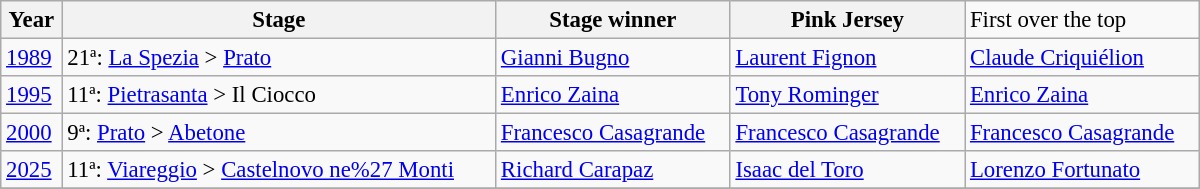<table class="wikitable" style="font-size:95%; width:800px">
<tr>
<th>Year</th>
<th>Stage</th>
<th>Stage winner</th>
<th>Pink Jersey</th>
<td>First over the top</td>
</tr>
<tr>
<td><a href='#'>1989</a></td>
<td>21ª: <a href='#'>La Spezia</a> > <a href='#'>Prato</a></td>
<td> <a href='#'>Gianni Bugno</a></td>
<td> <a href='#'>Laurent Fignon</a></td>
<td><a href='#'>Claude Criquiélion</a></td>
</tr>
<tr>
<td><a href='#'>1995</a></td>
<td>11ª: <a href='#'>Pietrasanta</a> > Il Ciocco</td>
<td> <a href='#'>Enrico Zaina</a></td>
<td> <a href='#'>Tony Rominger</a></td>
<td><a href='#'>Enrico Zaina</a></td>
</tr>
<tr>
<td><a href='#'>2000</a></td>
<td>9ª: <a href='#'>Prato</a> > <a href='#'>Abetone</a></td>
<td><a href='#'>Francesco Casagrande</a></td>
<td> <a href='#'>Francesco Casagrande</a></td>
<td><a href='#'>Francesco Casagrande</a></td>
</tr>
<tr>
<td><a href='#'>2025</a></td>
<td>11ª: <a href='#'>Viareggio</a> > <a href='#'>Castelnovo ne%27 Monti</a></td>
<td><a href='#'>Richard Carapaz</a></td>
<td><a href='#'>Isaac del Toro</a></td>
<td><a href='#'>Lorenzo Fortunato</a></td>
</tr>
<tr>
</tr>
</table>
